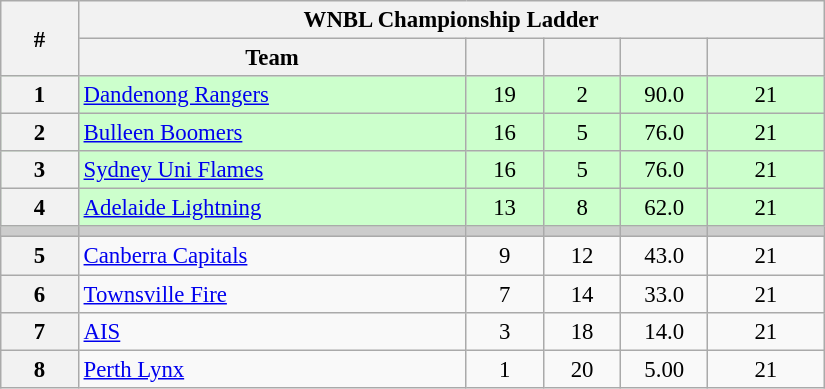<table class="wikitable" width="43.5%" style="font-size:95%; text-align:center">
<tr>
<th width="5%" rowspan=2>#</th>
<th colspan="6" align="center"><strong>WNBL Championship Ladder</strong></th>
</tr>
<tr>
<th width="25%">Team</th>
<th width="5%"></th>
<th width="5%"></th>
<th width="5%"></th>
<th width="7.5%"></th>
</tr>
<tr style="background-color:#CCFFCC">
<th>1</th>
<td style="text-align:left;"><a href='#'>Dandenong Rangers</a></td>
<td>19</td>
<td>2</td>
<td>90.0</td>
<td>21</td>
</tr>
<tr style="background-color:#CCFFCC">
<th>2</th>
<td style="text-align:left;"><a href='#'>Bulleen Boomers</a></td>
<td>16</td>
<td>5</td>
<td>76.0</td>
<td>21</td>
</tr>
<tr style="background-color:#CCFFCC">
<th>3</th>
<td style="text-align:left;"><a href='#'>Sydney Uni Flames</a></td>
<td>16</td>
<td>5</td>
<td>76.0</td>
<td>21</td>
</tr>
<tr style="background-color:#CCFFCC">
<th>4</th>
<td style="text-align:left;"><a href='#'>Adelaide Lightning</a></td>
<td>13</td>
<td>8</td>
<td>62.0</td>
<td>21</td>
</tr>
<tr style="background-color:#cccccc;">
<td></td>
<td></td>
<td></td>
<td></td>
<td></td>
<td></td>
</tr>
<tr>
<th>5</th>
<td style="text-align:left;"><a href='#'>Canberra Capitals</a></td>
<td>9</td>
<td>12</td>
<td>43.0</td>
<td>21</td>
</tr>
<tr>
<th>6</th>
<td style="text-align:left;"><a href='#'>Townsville Fire</a></td>
<td>7</td>
<td>14</td>
<td>33.0</td>
<td>21</td>
</tr>
<tr>
<th>7</th>
<td style="text-align:left;"><a href='#'>AIS</a></td>
<td>3</td>
<td>18</td>
<td>14.0</td>
<td>21</td>
</tr>
<tr>
<th>8</th>
<td style="text-align:left;"><a href='#'>Perth Lynx</a></td>
<td>1</td>
<td>20</td>
<td>5.00</td>
<td>21</td>
</tr>
</table>
